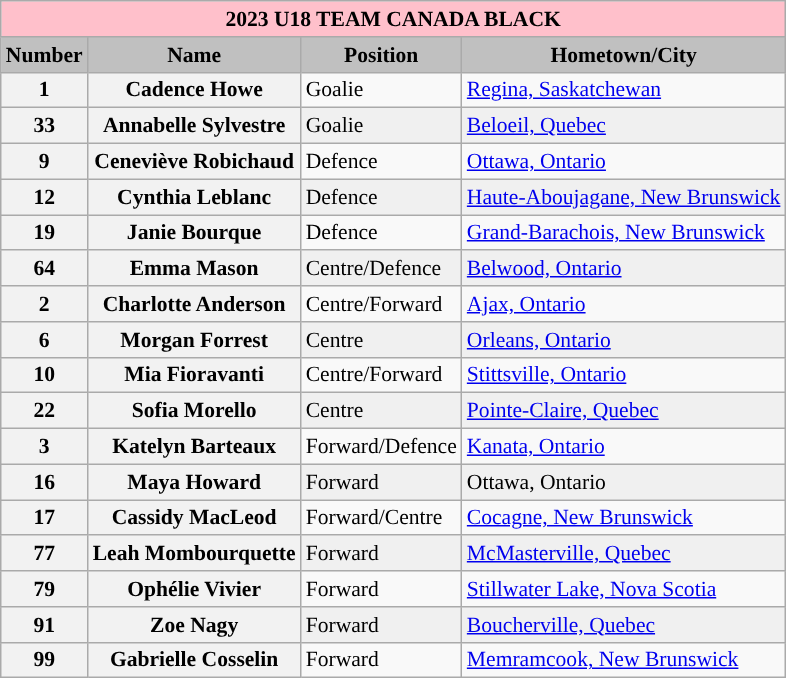<table class="wikitable" style="text-align:left; font-size:90%;">
<tr>
<th style=background:pink colspan=4>2023 U18 TEAM CANADA BLACK</th>
</tr>
<tr bgcolor="#f0f0f0">
<th style="background:silver;">Number</th>
<th style="background:silver;">Name</th>
<th style="background:silver;">Position</th>
<th style="background:silver;">Hometown/City</th>
</tr>
<tr>
<th align=left>1</th>
<th align=left>Cadence Howe</th>
<td align=left>Goalie</td>
<td><a href='#'>Regina, Saskatchewan</a></td>
</tr>
<tr bgcolor="#f0f0f0">
<th align=left>33</th>
<th align=left>Annabelle Sylvestre</th>
<td align=left>Goalie</td>
<td><a href='#'>Beloeil, Quebec</a></td>
</tr>
<tr>
<th align=left>9</th>
<th align=left>Ceneviève Robichaud</th>
<td align=left>Defence</td>
<td><a href='#'>Ottawa, Ontario</a></td>
</tr>
<tr bgcolor="#f0f0f0">
<th align=left>12</th>
<th align=left>Cynthia Leblanc</th>
<td align=left>Defence</td>
<td><a href='#'>Haute-Aboujagane, New Brunswick</a></td>
</tr>
<tr>
<th align=left>19</th>
<th align=left>Janie Bourque</th>
<td align=left>Defence</td>
<td><a href='#'>Grand-Barachois, New Brunswick</a></td>
</tr>
<tr bgcolor="#f0f0f0">
<th align=left>64</th>
<th align=left>Emma Mason</th>
<td align=left>Centre/Defence</td>
<td><a href='#'>Belwood, Ontario</a></td>
</tr>
<tr>
<th align=left>2</th>
<th align=left>Charlotte Anderson</th>
<td align=left>Centre/Forward</td>
<td><a href='#'>Ajax, Ontario</a></td>
</tr>
<tr bgcolor="#f0f0f0">
<th align=left>6</th>
<th align=left>Morgan Forrest</th>
<td align=left>Centre</td>
<td><a href='#'>Orleans, Ontario</a></td>
</tr>
<tr>
<th align=left>10</th>
<th align=left>Mia Fioravanti</th>
<td align=left>Centre/Forward</td>
<td><a href='#'>Stittsville, Ontario</a></td>
</tr>
<tr bgcolor="#f0f0f0">
<th align=left>22</th>
<th align=left>Sofia Morello</th>
<td align=left>Centre</td>
<td><a href='#'>Pointe-Claire, Quebec</a></td>
</tr>
<tr>
<th align=left>3</th>
<th align=left>Katelyn Barteaux</th>
<td align=left>Forward/Defence</td>
<td><a href='#'>Kanata, Ontario</a></td>
</tr>
<tr bgcolor="#f0f0f0">
<th align=left>16</th>
<th align=left>Maya Howard</th>
<td align=left>Forward</td>
<td>Ottawa, Ontario</td>
</tr>
<tr>
<th align=left>17</th>
<th align=left>Cassidy MacLeod</th>
<td align=left>Forward/Centre</td>
<td><a href='#'>Cocagne, New Brunswick</a></td>
</tr>
<tr bgcolor="#f0f0f0">
<th align=left>77</th>
<th align=left>Leah Mombourquette</th>
<td align=left>Forward</td>
<td><a href='#'>McMasterville, Quebec</a></td>
</tr>
<tr>
<th align=left>79</th>
<th align=left>Ophélie Vivier</th>
<td align=left>Forward</td>
<td><a href='#'>Stillwater Lake, Nova Scotia</a></td>
</tr>
<tr bgcolor="#f0f0f0">
<th align=left>91</th>
<th align=left>Zoe Nagy</th>
<td align=left>Forward</td>
<td><a href='#'>Boucherville, Quebec</a></td>
</tr>
<tr>
<th align=left>99</th>
<th align=left>Gabrielle Cosselin</th>
<td align=left>Forward</td>
<td><a href='#'>Memramcook, New Brunswick</a></td>
</tr>
</table>
